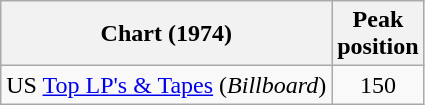<table class="wikitable">
<tr>
<th>Chart (1974)</th>
<th>Peak<br>position</th>
</tr>
<tr>
<td>US <a href='#'>Top LP's & Tapes</a> (<em>Billboard</em>)</td>
<td align="center">150</td>
</tr>
</table>
